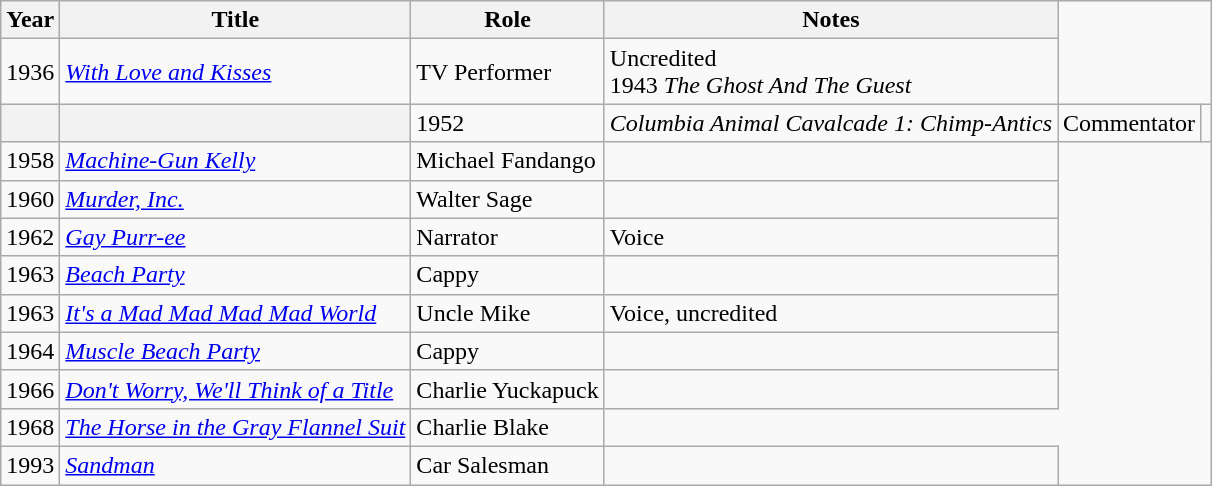<table class="wikitable sortable">
<tr>
<th>Year</th>
<th>Title</th>
<th>Role</th>
<th class="unsortable">Notes</th>
</tr>
<tr>
<td>1936</td>
<td><em><a href='#'>With Love and Kisses</a></em></td>
<td>TV Performer</td>
<td>Uncredited<br>1943
<em>The Ghost And The Guest</em></td>
</tr>
<tr He wrote the script>
<th></th>
<th></th>
<td>1952</td>
<td><em>Columbia Animal Cavalcade 1: Chimp-Antics</em></td>
<td>Commentator</td>
<td></td>
</tr>
<tr>
<td>1958</td>
<td><em><a href='#'>Machine-Gun Kelly</a></em></td>
<td>Michael Fandango</td>
<td></td>
</tr>
<tr>
<td>1960</td>
<td><em><a href='#'>Murder, Inc.</a></em></td>
<td>Walter Sage</td>
<td></td>
</tr>
<tr>
<td>1962</td>
<td><em><a href='#'>Gay Purr-ee</a></em></td>
<td>Narrator</td>
<td>Voice</td>
</tr>
<tr>
<td>1963</td>
<td><em><a href='#'>Beach Party</a></em></td>
<td>Cappy</td>
<td></td>
</tr>
<tr>
<td>1963</td>
<td><em><a href='#'>It's a Mad Mad Mad Mad World</a></em></td>
<td>Uncle Mike</td>
<td>Voice, uncredited</td>
</tr>
<tr>
<td>1964</td>
<td><em><a href='#'>Muscle Beach Party</a></em></td>
<td>Cappy</td>
<td></td>
</tr>
<tr>
<td>1966</td>
<td><em><a href='#'>Don't Worry, We'll Think of a Title</a></em></td>
<td>Charlie Yuckapuck</td>
<td></td>
</tr>
<tr>
<td>1968</td>
<td><em><a href='#'>The Horse in the Gray Flannel Suit</a></em></td>
<td>Charlie Blake</td>
</tr>
<tr>
<td>1993</td>
<td><em><a href='#'>Sandman</a></em></td>
<td>Car Salesman</td>
<td></td>
</tr>
</table>
